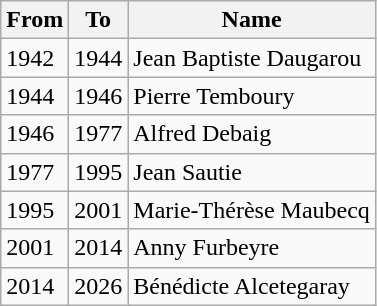<table class="wikitable">
<tr>
<th>From</th>
<th>To</th>
<th>Name</th>
</tr>
<tr>
<td>1942</td>
<td>1944</td>
<td>Jean Baptiste Daugarou</td>
</tr>
<tr>
<td>1944</td>
<td>1946</td>
<td>Pierre Temboury</td>
</tr>
<tr>
<td>1946</td>
<td>1977</td>
<td>Alfred Debaig</td>
</tr>
<tr>
<td>1977</td>
<td>1995</td>
<td>Jean Sautie</td>
</tr>
<tr>
<td>1995</td>
<td>2001</td>
<td>Marie-Thérèse Maubecq</td>
</tr>
<tr>
<td>2001</td>
<td>2014</td>
<td>Anny Furbeyre</td>
</tr>
<tr>
<td>2014</td>
<td>2026</td>
<td>Bénédicte Alcetegaray</td>
</tr>
</table>
